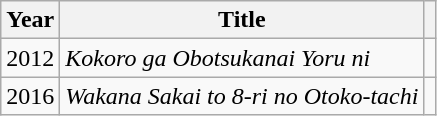<table class="wikitable">
<tr>
<th>Year</th>
<th>Title</th>
<th></th>
</tr>
<tr>
<td>2012</td>
<td><em>Kokoro ga Obotsukanai Yoru ni</em></td>
<td></td>
</tr>
<tr>
<td>2016</td>
<td><em>Wakana Sakai to 8-ri no Otoko-tachi</em></td>
<td></td>
</tr>
</table>
